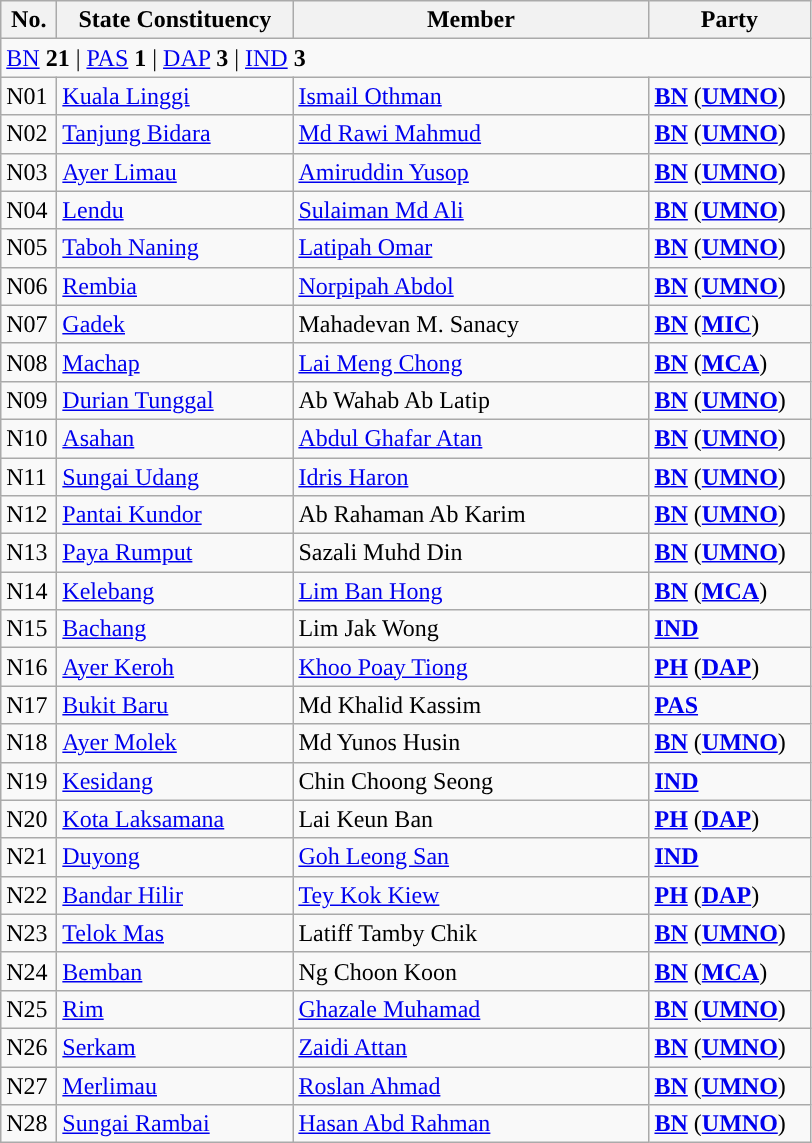<table class="wikitable sortable">
<tr>
<th style="width:30px;">No.</th>
<th style="width:150px;">State Constituency</th>
<th style="width:230px;">Member</th>
<th style="width:100px;">Party</th>
</tr>
<tr>
<td colspan="4"><a href='#'>BN</a> <strong>21</strong> | <a href='#'>PAS</a> <strong>1</strong> | <a href='#'>DAP</a> <strong>3</strong> | <a href='#'>IND</a> <strong>3</strong></td>
</tr>
<tr>
<td>N01</td>
<td><a href='#'>Kuala Linggi</a></td>
<td><a href='#'>Ismail Othman</a></td>
<td><strong><a href='#'>BN</a></strong> (<strong><a href='#'>UMNO</a></strong>)</td>
</tr>
<tr>
<td>N02</td>
<td><a href='#'>Tanjung Bidara</a></td>
<td><a href='#'>Md Rawi Mahmud</a></td>
<td><strong><a href='#'>BN</a></strong> (<strong><a href='#'>UMNO</a></strong>)</td>
</tr>
<tr>
<td>N03</td>
<td><a href='#'>Ayer Limau</a></td>
<td><a href='#'>Amiruddin Yusop</a></td>
<td><strong><a href='#'>BN</a></strong> (<strong><a href='#'>UMNO</a></strong>)</td>
</tr>
<tr>
<td>N04</td>
<td><a href='#'>Lendu</a></td>
<td><a href='#'>Sulaiman Md Ali</a></td>
<td><strong><a href='#'>BN</a></strong> (<strong><a href='#'>UMNO</a></strong>)</td>
</tr>
<tr>
<td>N05</td>
<td><a href='#'>Taboh Naning</a></td>
<td><a href='#'>Latipah Omar</a></td>
<td><strong><a href='#'>BN</a></strong> (<strong><a href='#'>UMNO</a></strong>)</td>
</tr>
<tr>
<td>N06</td>
<td><a href='#'>Rembia</a></td>
<td><a href='#'>Norpipah Abdol</a></td>
<td><strong><a href='#'>BN</a></strong> (<strong><a href='#'>UMNO</a></strong>)</td>
</tr>
<tr>
<td>N07</td>
<td><a href='#'>Gadek</a></td>
<td>Mahadevan M. Sanacy</td>
<td><strong><a href='#'>BN</a></strong> (<strong><a href='#'>MIC</a></strong>)</td>
</tr>
<tr>
<td>N08</td>
<td><a href='#'>Machap</a></td>
<td><a href='#'>Lai Meng Chong</a></td>
<td><strong><a href='#'>BN</a></strong> (<strong><a href='#'>MCA</a></strong>)</td>
</tr>
<tr>
<td>N09</td>
<td><a href='#'>Durian Tunggal</a></td>
<td>Ab Wahab Ab Latip</td>
<td><strong><a href='#'>BN</a></strong> (<strong><a href='#'>UMNO</a></strong>)</td>
</tr>
<tr>
<td>N10</td>
<td><a href='#'>Asahan</a></td>
<td><a href='#'>Abdul Ghafar Atan</a></td>
<td><strong><a href='#'>BN</a></strong> (<strong><a href='#'>UMNO</a></strong>)</td>
</tr>
<tr>
<td>N11</td>
<td><a href='#'>Sungai Udang</a></td>
<td><a href='#'>Idris Haron</a></td>
<td><strong><a href='#'>BN</a></strong> (<strong><a href='#'>UMNO</a></strong>)</td>
</tr>
<tr>
<td>N12</td>
<td><a href='#'>Pantai Kundor</a></td>
<td>Ab Rahaman Ab Karim</td>
<td><strong><a href='#'>BN</a></strong> (<strong><a href='#'>UMNO</a></strong>)</td>
</tr>
<tr>
<td>N13</td>
<td><a href='#'>Paya Rumput</a></td>
<td>Sazali Muhd Din</td>
<td><strong><a href='#'>BN</a></strong> (<strong><a href='#'>UMNO</a></strong>)</td>
</tr>
<tr>
<td>N14</td>
<td><a href='#'>Kelebang</a></td>
<td><a href='#'>Lim Ban Hong</a></td>
<td><strong><a href='#'>BN</a></strong> (<strong><a href='#'>MCA</a></strong>)</td>
</tr>
<tr>
<td>N15</td>
<td><a href='#'>Bachang</a></td>
<td>Lim Jak Wong</td>
<td><strong><a href='#'>IND</a></strong></td>
</tr>
<tr>
<td>N16</td>
<td><a href='#'>Ayer Keroh</a></td>
<td><a href='#'>Khoo Poay Tiong</a></td>
<td><strong><a href='#'>PH</a></strong> (<strong><a href='#'>DAP</a></strong>)</td>
</tr>
<tr>
<td>N17</td>
<td><a href='#'>Bukit Baru</a></td>
<td>Md Khalid Kassim</td>
<td><strong><a href='#'>PAS</a></strong></td>
</tr>
<tr>
<td>N18</td>
<td><a href='#'>Ayer Molek</a></td>
<td>Md Yunos Husin</td>
<td><strong><a href='#'>BN</a></strong> (<strong><a href='#'>UMNO</a></strong>)</td>
</tr>
<tr>
<td>N19</td>
<td><a href='#'>Kesidang</a></td>
<td>Chin Choong Seong</td>
<td><strong><a href='#'>IND</a></strong></td>
</tr>
<tr>
<td>N20</td>
<td><a href='#'>Kota Laksamana</a></td>
<td>Lai Keun Ban</td>
<td><strong><a href='#'>PH</a></strong> (<strong><a href='#'>DAP</a></strong>)</td>
</tr>
<tr>
<td>N21</td>
<td><a href='#'>Duyong</a></td>
<td><a href='#'>Goh Leong San</a></td>
<td><strong><a href='#'>IND</a></strong></td>
</tr>
<tr>
<td>N22</td>
<td><a href='#'>Bandar Hilir</a></td>
<td><a href='#'>Tey Kok Kiew</a></td>
<td><strong><a href='#'>PH</a></strong> (<strong><a href='#'>DAP</a></strong>)</td>
</tr>
<tr>
<td>N23</td>
<td><a href='#'>Telok Mas</a></td>
<td>Latiff Tamby Chik</td>
<td><strong><a href='#'>BN</a></strong> (<strong><a href='#'>UMNO</a></strong>)</td>
</tr>
<tr>
<td>N24</td>
<td><a href='#'>Bemban</a></td>
<td>Ng Choon Koon</td>
<td><strong><a href='#'>BN</a></strong> (<strong><a href='#'>MCA</a></strong>)</td>
</tr>
<tr>
<td>N25</td>
<td><a href='#'>Rim</a></td>
<td><a href='#'>Ghazale Muhamad</a></td>
<td><strong><a href='#'>BN</a></strong> (<strong><a href='#'>UMNO</a></strong>)</td>
</tr>
<tr>
<td>N26</td>
<td><a href='#'>Serkam</a></td>
<td><a href='#'>Zaidi Attan</a></td>
<td><strong><a href='#'>BN</a></strong> (<strong><a href='#'>UMNO</a></strong>)</td>
</tr>
<tr>
<td>N27</td>
<td><a href='#'>Merlimau</a></td>
<td><a href='#'>Roslan Ahmad</a></td>
<td><strong><a href='#'>BN</a></strong> (<strong><a href='#'>UMNO</a></strong>)</td>
</tr>
<tr>
<td>N28</td>
<td><a href='#'>Sungai Rambai</a></td>
<td><a href='#'>Hasan Abd Rahman</a></td>
<td><strong><a href='#'>BN</a></strong> (<strong><a href='#'>UMNO</a></strong>)</td>
</tr>
</table>
